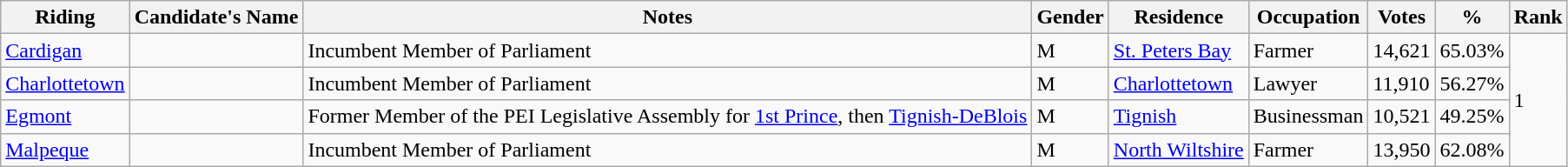<table class="wikitable sortable">
<tr>
<th>Riding</th>
<th>Candidate's Name</th>
<th>Notes</th>
<th>Gender</th>
<th>Residence</th>
<th>Occupation</th>
<th>Votes</th>
<th>%</th>
<th>Rank</th>
</tr>
<tr>
<td><a href='#'>Cardigan</a></td>
<td></td>
<td>Incumbent Member of Parliament</td>
<td>M</td>
<td><a href='#'>St. Peters Bay</a></td>
<td>Farmer</td>
<td>14,621</td>
<td>65.03%</td>
<td rowspan=4>1</td>
</tr>
<tr>
<td><a href='#'>Charlottetown</a></td>
<td></td>
<td>Incumbent Member of Parliament</td>
<td>M</td>
<td><a href='#'>Charlottetown</a></td>
<td>Lawyer</td>
<td>11,910</td>
<td>56.27%</td>
</tr>
<tr>
<td><a href='#'>Egmont</a></td>
<td></td>
<td>Former Member of the PEI Legislative Assembly for <a href='#'>1st Prince</a>, then <a href='#'>Tignish-DeBlois</a></td>
<td>M</td>
<td><a href='#'>Tignish</a></td>
<td>Businessman</td>
<td>10,521</td>
<td>49.25%</td>
</tr>
<tr>
<td><a href='#'>Malpeque</a></td>
<td></td>
<td>Incumbent Member of Parliament</td>
<td>M</td>
<td><a href='#'>North Wiltshire</a></td>
<td>Farmer</td>
<td>13,950</td>
<td>62.08%</td>
</tr>
</table>
